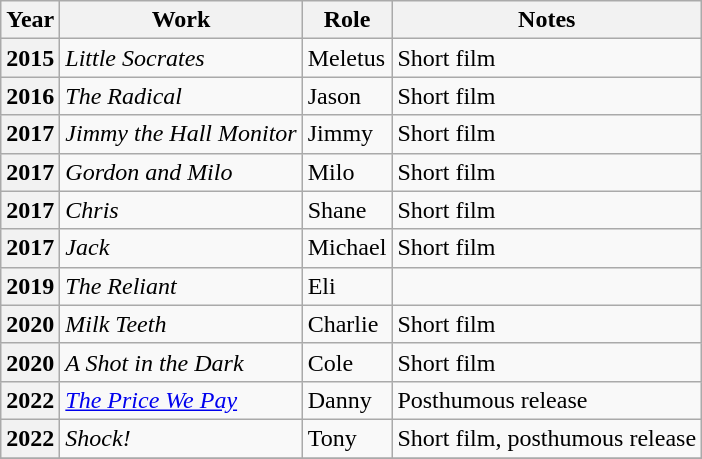<table class="wikitable sortable plainrowheaders">
<tr>
<th scope="col">Year</th>
<th scope="col">Work</th>
<th scope="col">Role</th>
<th scope="col">Notes</th>
</tr>
<tr>
<th scope="row">2015</th>
<td><em>Little Socrates</em></td>
<td>Meletus</td>
<td>Short film</td>
</tr>
<tr>
<th scope="row">2016</th>
<td><em>The Radical</em></td>
<td>Jason</td>
<td>Short film</td>
</tr>
<tr>
<th scope="row">2017</th>
<td><em>Jimmy the Hall Monitor</em></td>
<td>Jimmy</td>
<td>Short film</td>
</tr>
<tr>
<th scope="row">2017</th>
<td><em>Gordon and Milo</em></td>
<td>Milo</td>
<td>Short film</td>
</tr>
<tr>
<th scope="row">2017</th>
<td><em>Chris</em></td>
<td>Shane</td>
<td>Short film</td>
</tr>
<tr>
<th scope="row">2017</th>
<td><em>Jack</em></td>
<td>Michael</td>
<td>Short film</td>
</tr>
<tr>
<th scope="row">2019</th>
<td><em>The Reliant</em></td>
<td>Eli</td>
<td></td>
</tr>
<tr>
<th scope="row">2020</th>
<td><em>Milk Teeth</em></td>
<td>Charlie</td>
<td>Short film</td>
</tr>
<tr>
<th scope="row">2020</th>
<td><em>A Shot in the Dark</em></td>
<td>Cole</td>
<td>Short film</td>
</tr>
<tr>
<th scope="row">2022</th>
<td><em><a href='#'>The Price We Pay</a></em></td>
<td>Danny</td>
<td>Posthumous release</td>
</tr>
<tr>
<th scope="row">2022</th>
<td><em>Shock!</em></td>
<td>Tony</td>
<td>Short film, posthumous release</td>
</tr>
<tr>
</tr>
</table>
